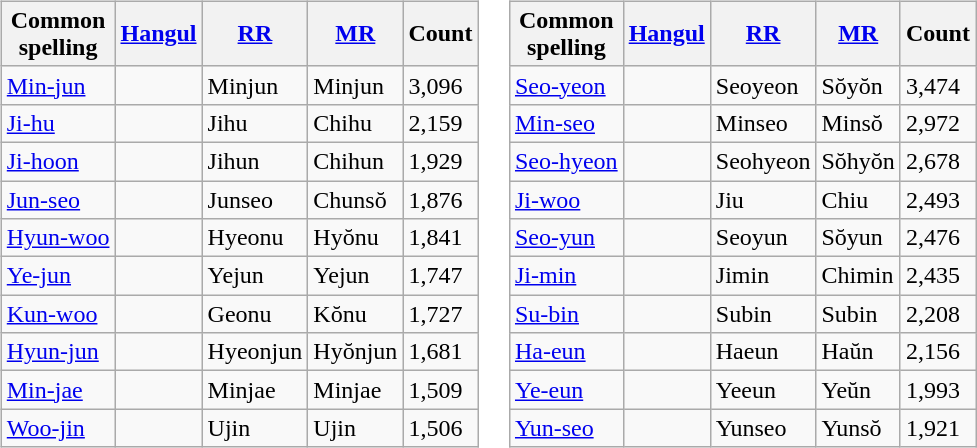<table>
<tr>
<td><br><table class="wikitable sortable">
<tr>
<th>Common<br>spelling</th>
<th><a href='#'>Hangul</a></th>
<th><a href='#'>RR</a></th>
<th><a href='#'>MR</a></th>
<th>Count</th>
</tr>
<tr>
<td><a href='#'>Min-jun</a></td>
<td></td>
<td>Minjun</td>
<td>Minjun</td>
<td>3,096</td>
</tr>
<tr>
<td><a href='#'>Ji-hu</a></td>
<td></td>
<td>Jihu</td>
<td>Chihu</td>
<td>2,159</td>
</tr>
<tr>
<td><a href='#'>Ji-hoon</a></td>
<td></td>
<td>Jihun</td>
<td>Chihun</td>
<td>1,929</td>
</tr>
<tr>
<td><a href='#'>Jun-seo</a></td>
<td></td>
<td>Junseo</td>
<td>Chunsŏ</td>
<td>1,876</td>
</tr>
<tr>
<td><a href='#'>Hyun-woo</a></td>
<td></td>
<td>Hyeonu</td>
<td>Hyŏnu</td>
<td>1,841</td>
</tr>
<tr>
<td><a href='#'>Ye-jun</a></td>
<td></td>
<td>Yejun</td>
<td>Yejun</td>
<td>1,747</td>
</tr>
<tr>
<td><a href='#'>Kun-woo</a></td>
<td></td>
<td>Geonu</td>
<td>Kŏnu</td>
<td>1,727</td>
</tr>
<tr>
<td><a href='#'>Hyun-jun</a></td>
<td></td>
<td>Hyeonjun</td>
<td>Hyŏnjun</td>
<td>1,681</td>
</tr>
<tr>
<td><a href='#'>Min-jae</a></td>
<td></td>
<td>Minjae</td>
<td>Minjae</td>
<td>1,509</td>
</tr>
<tr>
<td><a href='#'>Woo-jin</a></td>
<td></td>
<td>Ujin</td>
<td>Ujin</td>
<td>1,506</td>
</tr>
</table>
</td>
<td><br><table class="wikitable sortable">
<tr>
<th>Common<br>spelling</th>
<th><a href='#'>Hangul</a></th>
<th><a href='#'>RR</a></th>
<th><a href='#'>MR</a></th>
<th>Count</th>
</tr>
<tr>
<td><a href='#'>Seo-yeon</a></td>
<td></td>
<td>Seoyeon</td>
<td>Sŏyŏn</td>
<td>3,474</td>
</tr>
<tr>
<td><a href='#'>Min-seo</a></td>
<td></td>
<td>Minseo</td>
<td>Minsŏ</td>
<td>2,972</td>
</tr>
<tr>
<td><a href='#'>Seo-hyeon</a></td>
<td></td>
<td>Seohyeon</td>
<td>Sŏhyŏn</td>
<td>2,678</td>
</tr>
<tr>
<td><a href='#'>Ji-woo</a></td>
<td></td>
<td>Jiu</td>
<td>Chiu</td>
<td>2,493</td>
</tr>
<tr>
<td><a href='#'>Seo-yun</a></td>
<td></td>
<td>Seoyun</td>
<td>Sŏyun</td>
<td>2,476</td>
</tr>
<tr>
<td><a href='#'>Ji-min</a></td>
<td></td>
<td>Jimin</td>
<td>Chimin</td>
<td>2,435</td>
</tr>
<tr>
<td><a href='#'>Su-bin</a></td>
<td></td>
<td>Subin</td>
<td>Subin</td>
<td>2,208</td>
</tr>
<tr>
<td><a href='#'>Ha-eun</a></td>
<td></td>
<td>Haeun</td>
<td>Haŭn</td>
<td>2,156</td>
</tr>
<tr>
<td><a href='#'>Ye-eun</a></td>
<td></td>
<td>Yeeun</td>
<td>Yeŭn</td>
<td>1,993</td>
</tr>
<tr>
<td><a href='#'>Yun-seo</a></td>
<td></td>
<td>Yunseo</td>
<td>Yunsŏ</td>
<td>1,921</td>
</tr>
</table>
</td>
</tr>
</table>
